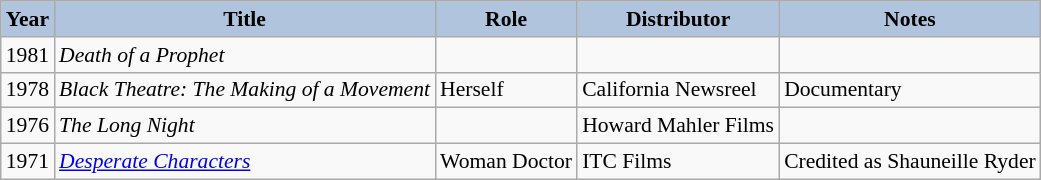<table class="wikitable" style="font-size:90%;">
<tr>
<th style="background:#B0C4DE;">Year</th>
<th style="background:#B0C4DE;">Title</th>
<th style="background:#B0C4DE;">Role</th>
<th style="background:#B0C4DE;">Distributor</th>
<th style="background:#B0C4DE;">Notes</th>
</tr>
<tr>
<td>1981</td>
<td><em>Death of a Prophet</em></td>
<td></td>
<td></td>
<td></td>
</tr>
<tr>
<td>1978</td>
<td><em>Black Theatre: The Making of a Movement</em></td>
<td>Herself</td>
<td>California Newsreel</td>
<td>Documentary</td>
</tr>
<tr>
<td>1976</td>
<td><em>The Long Night</em></td>
<td></td>
<td>Howard Mahler Films</td>
<td></td>
</tr>
<tr>
<td>1971</td>
<td><em><a href='#'>Desperate Characters</a></em></td>
<td>Woman Doctor</td>
<td>ITC Films</td>
<td>Credited as Shauneille Ryder</td>
</tr>
</table>
